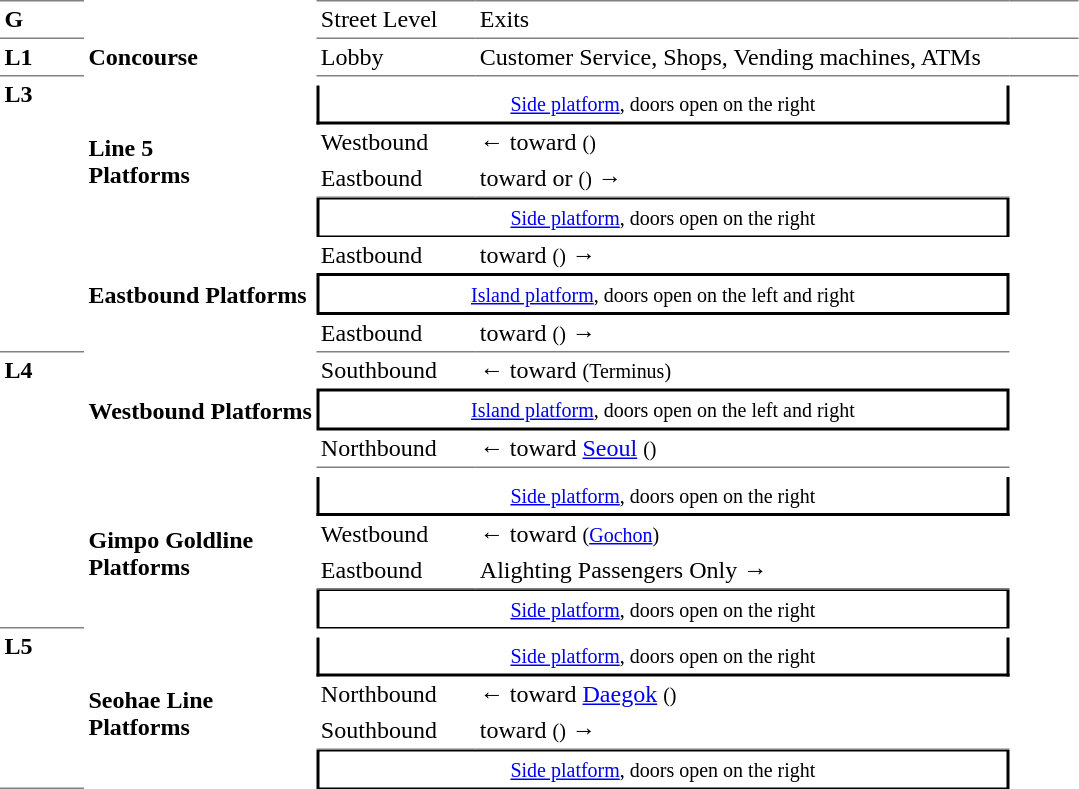<table cellspacing=0 cellpadding=3>
<tr style="vertical-align:top;">
<td style="border-top:solid 1px gray;border-bottom:solid 1px gray;" width=50><strong>G</strong></td>
<td></td>
<td style="border-top:solid 1px gray;border-bottom:solid 1px gray;" width="100">Street Level</td>
<td style="border-top:solid 1px gray;border-bottom:solid 1px gray;" width=350>Exits</td>
<td style="border-top:solid 1px gray;border-bottom:solid 1px gray;" width=40></td>
</tr>
<tr style="vertical-align:top;">
<td style="border-bottom:solid 1px gray;"><strong>L1</strong></td>
<td><strong>Concourse</strong></td>
<td style="border-bottom:solid 1px gray;">Lobby</td>
<td style="border-bottom:solid 1px gray;">Customer Service, Shops, Vending machines, ATMs</td>
<td style="border-bottom:solid 1px gray;"></td>
</tr>
<tr>
<td rowspan="8" style="border-bottom:solid 1px gray;" valign="top"><strong>L3</strong></td>
<td></td>
</tr>
<tr>
<td rowspan="4"><strong>Line 5<br>Platforms</strong></td>
<td colspan="2" style="border-right:solid 2px black;border-left:solid 2px black;border-top:solid 0px black;border-bottom:solid 2px black;text-align:center;"><small><a href='#'>Side platform</a>, doors open on the right</small></td>
</tr>
<tr>
<td>Westbound</td>
<td>←  toward  <small>()</small></td>
</tr>
<tr>
<td style="border-bottom:solid 1px gray;">Eastbound</td>
<td style="border-bottom:solid 1px gray;">  toward  or  <small>()</small> →</td>
</tr>
<tr>
<td style="border-right:solid 2px black;border-left:solid 2px black;border-top:solid 1px black;border-bottom:solid 1px black;text-align:center;" colspan=2><small><a href='#'>Side platform</a>, doors open on the right</small></td>
</tr>
<tr>
<td rowspan="3"><strong>Eastbound Platforms</strong></td>
<td>Eastbound</td>
<td>  toward  <small>()</small> →</td>
</tr>
<tr>
<td style="border-right:solid 2px black;border-left:solid 2px black;border-top:solid 2px black;border-bottom:solid 2px black;text-align:center;" colspan=2><small><a href='#'>Island platform</a>, doors open on the left and right</small></td>
</tr>
<tr>
<td style="border-bottom:solid 1px gray;">Eastbound</td>
<td style="border-bottom:solid 1px gray;">  toward  <small>()</small> →</td>
</tr>
<tr>
<td rowspan="8" style="border-bottom:solid 1px gray;" valign="top"><strong>L4</strong></td>
<td rowspan="3"><strong>Westbound Platforms</strong></td>
<td>Southbound</td>
<td>←  toward  <small>(Terminus)</small></td>
</tr>
<tr>
<td style="border-right:solid 2px black;border-left:solid 2px black;border-top:solid 2px black;border-bottom:solid 2px black;text-align:center;" colspan=2><small><a href='#'>Island platform</a>, doors open on the left and right</small></td>
</tr>
<tr>
<td style="border-bottom:solid 1px gray;">Northbound</td>
<td style="border-bottom:solid 1px gray;">←  toward <a href='#'>Seoul</a> <small>()</small></td>
</tr>
<tr>
<td></td>
</tr>
<tr>
<td rowspan="4"><strong>Gimpo Goldline<br>Platforms</strong></td>
<td colspan="2" style="border-right:solid 2px black;border-left:solid 2px black;border-top:solid 0px black;border-bottom:solid 2px black;text-align:center;"><small><a href='#'>Side platform</a>, doors open on the right</small></td>
</tr>
<tr>
<td>Westbound</td>
<td>←  toward  <small>(<a href='#'>Gochon</a>)</small></td>
</tr>
<tr>
<td style="border-bottom:solid 1px gray;">Eastbound</td>
<td style="border-bottom:solid 1px gray;">  Alighting Passengers Only →</td>
</tr>
<tr>
<td style="border-right:solid 2px black;border-left:solid 2px black;border-top:solid 1px black;border-bottom:solid 1px black;text-align:center;" colspan=2><small><a href='#'>Side platform</a>, doors open on the right</small></td>
</tr>
<tr>
<td style="border-bottom:solid 1px gray;" rowspan=5 valign=top><strong>L5</strong></td>
<td></td>
</tr>
<tr>
<td rowspan="4"><strong>Seohae Line<br>Platforms</strong></td>
<td colspan="2" style="border-right:solid 2px black;border-left:solid 2px black;border-top:solid 0px black;border-bottom:solid 2px black;text-align:center;"><small><a href='#'>Side platform</a>, doors open on the right</small></td>
</tr>
<tr>
<td>Northbound</td>
<td>←  toward <a href='#'>Daegok</a> <small>()</small></td>
</tr>
<tr>
<td style="border-bottom:solid 1px gray;">Southbound</td>
<td style="border-bottom:solid 1px gray;">  toward  <small>()</small> →</td>
</tr>
<tr>
<td style="border-right:solid 2px black;border-left:solid 2px black;border-top:solid 1px black;border-bottom:solid 1px black;text-align:center;" colspan=2><small><a href='#'>Side platform</a>, doors open on the right</small></td>
</tr>
</table>
